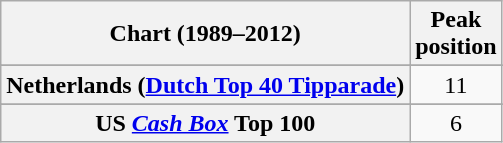<table class="wikitable sortable plainrowheaders" style="text-align:center">
<tr>
<th>Chart (1989–2012)</th>
<th>Peak<br>position</th>
</tr>
<tr>
</tr>
<tr>
<th scope="row">Netherlands (<a href='#'>Dutch Top 40 Tipparade</a>)</th>
<td>11</td>
</tr>
<tr>
</tr>
<tr>
</tr>
<tr>
</tr>
<tr>
</tr>
<tr>
</tr>
<tr>
</tr>
<tr>
</tr>
<tr>
<th scope="row">US <em><a href='#'>Cash Box</a></em> Top 100</th>
<td>6</td>
</tr>
</table>
